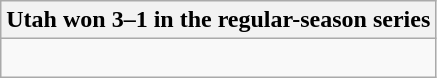<table class="wikitable collapsible collapsed">
<tr>
<th>Utah won 3–1 in the regular-season series</th>
</tr>
<tr>
<td><br>


</td>
</tr>
</table>
